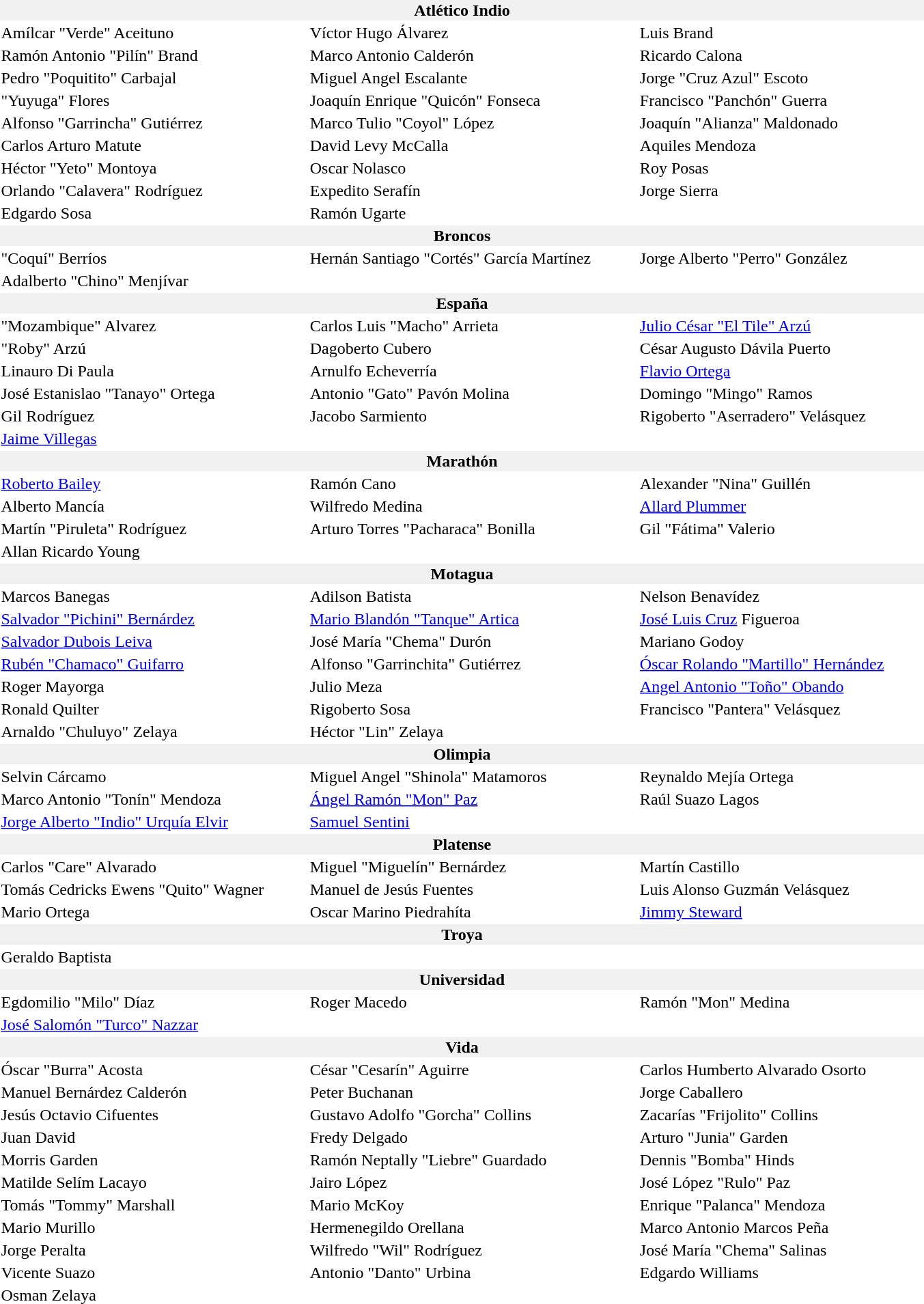<table border="0">
<tr bgcolor="f1f1f1">
<th width="900" colspan="3">Atlético Indio</th>
</tr>
<tr>
<td> Amílcar "Verde" Aceituno</td>
<td> Víctor Hugo Álvarez</td>
<td> Luis Brand</td>
</tr>
<tr>
<td> Ramón Antonio "Pilín" Brand</td>
<td> Marco Antonio Calderón</td>
<td> Ricardo Calona</td>
</tr>
<tr>
<td> Pedro "Poquitito" Carbajal</td>
<td> Miguel Angel Escalante</td>
<td> Jorge "Cruz Azul" Escoto</td>
</tr>
<tr>
<td> "Yuyuga" Flores</td>
<td> Joaquín Enrique "Quicón" Fonseca</td>
<td> Francisco "Panchón" Guerra</td>
</tr>
<tr>
<td> Alfonso "Garrincha" Gutiérrez</td>
<td> Marco Tulio "Coyol" López</td>
<td> Joaquín "Alianza" Maldonado</td>
</tr>
<tr>
<td> Carlos Arturo Matute</td>
<td> David Levy McCalla</td>
<td> Aquiles Mendoza</td>
</tr>
<tr>
<td> Héctor "Yeto" Montoya</td>
<td> Oscar Nolasco</td>
<td> Roy Posas</td>
</tr>
<tr>
<td> Orlando "Calavera" Rodríguez</td>
<td> Expedito Serafín</td>
<td> Jorge Sierra</td>
</tr>
<tr>
<td> Edgardo Sosa</td>
<td> Ramón Ugarte</td>
<td></td>
</tr>
<tr bgcolor="f1f1f1">
<th colspan="3">Broncos</th>
</tr>
<tr>
<td>  "Coquí" Berríos</td>
<td> Hernán Santiago "Cortés" García Martínez</td>
<td> Jorge Alberto "Perro" González</td>
</tr>
<tr>
<td> Adalberto "Chino" Menjívar</td>
<td></td>
<td></td>
</tr>
<tr bgcolor="f1f1f1">
<th colspan="3">España</th>
</tr>
<tr>
<td> "Mozambique" Alvarez</td>
<td> Carlos Luis "Macho" Arrieta</td>
<td> <a href='#'>Julio César "El Tile" Arzú</a></td>
</tr>
<tr>
<td> "Roby" Arzú</td>
<td> Dagoberto Cubero</td>
<td> César Augusto Dávila Puerto</td>
</tr>
<tr>
<td> Linauro Di Paula</td>
<td> Arnulfo Echeverría</td>
<td> <a href='#'>Flavio Ortega</a></td>
</tr>
<tr>
<td> José Estanislao "Tanayo" Ortega</td>
<td> Antonio "Gato" Pavón Molina</td>
<td> Domingo "Mingo" Ramos</td>
</tr>
<tr>
<td> Gil Rodríguez</td>
<td> Jacobo Sarmiento</td>
<td> Rigoberto "Aserradero" Velásquez</td>
</tr>
<tr>
<td> <a href='#'>Jaime Villegas</a></td>
<td></td>
<td></td>
</tr>
<tr bgcolor="f1f1f1">
<th colspan="3">Marathón</th>
</tr>
<tr>
<td> <a href='#'>Roberto Bailey</a></td>
<td> Ramón Cano</td>
<td> Alexander "Nina" Guillén</td>
</tr>
<tr>
<td> Alberto Mancía</td>
<td> Wilfredo Medina</td>
<td> <a href='#'>Allard Plummer</a></td>
</tr>
<tr>
<td> Martín "Piruleta" Rodríguez</td>
<td> Arturo Torres "Pacharaca" Bonilla</td>
<td> Gil "Fátima" Valerio</td>
</tr>
<tr>
<td> Allan Ricardo Young</td>
<td></td>
<td></td>
</tr>
<tr bgcolor="f1f1f1">
<th colspan="3">Motagua</th>
</tr>
<tr>
<td> Marcos Banegas</td>
<td> Adilson Batista</td>
<td> Nelson Benavídez</td>
</tr>
<tr>
<td> <a href='#'>Salvador "Pichini" Bernárdez</a></td>
<td> <a href='#'>Mario Blandón "Tanque" Artica</a></td>
<td> <a href='#'>José Luis Cruz</a> Figueroa</td>
</tr>
<tr>
<td> <a href='#'>Salvador Dubois Leiva</a></td>
<td> José María "Chema" Durón</td>
<td> Mariano Godoy</td>
</tr>
<tr>
<td> <a href='#'>Rubén "Chamaco" Guifarro</a></td>
<td> Alfonso "Garrinchita" Gutiérrez</td>
<td> <a href='#'>Óscar Rolando "Martillo" Hernández</a></td>
</tr>
<tr>
<td> Roger Mayorga</td>
<td> Julio Meza</td>
<td> <a href='#'>Angel Antonio "Toño" Obando</a></td>
</tr>
<tr>
<td> Ronald Quilter</td>
<td> Rigoberto Sosa</td>
<td> Francisco "Pantera" Velásquez</td>
</tr>
<tr>
<td> Arnaldo "Chuluyo" Zelaya</td>
<td> Héctor "Lin" Zelaya</td>
<td></td>
</tr>
<tr bgcolor="f1f1f1">
<th colspan="3">Olimpia</th>
</tr>
<tr>
<td> Selvin Cárcamo</td>
<td> Miguel Angel "Shinola" Matamoros</td>
<td> Reynaldo Mejía Ortega</td>
</tr>
<tr>
<td> Marco Antonio "Tonín" Mendoza</td>
<td> <a href='#'>Ángel Ramón "Mon" Paz</a></td>
<td> Raúl Suazo Lagos</td>
</tr>
<tr>
<td> <a href='#'>Jorge Alberto "Indio" Urquía Elvir</a></td>
<td> <a href='#'>Samuel Sentini</a></td>
<td></td>
</tr>
<tr bgcolor="f1f1f1">
<th colspan="3">Platense</th>
</tr>
<tr>
<td> Carlos "Care" Alvarado</td>
<td> Miguel "Miguelín" Bernárdez</td>
<td> Martín Castillo</td>
</tr>
<tr>
<td> Tomás Cedricks Ewens "Quito" Wagner</td>
<td> Manuel de Jesús Fuentes</td>
<td> Luis Alonso Guzmán Velásquez</td>
</tr>
<tr>
<td> Mario Ortega</td>
<td> Oscar Marino Piedrahíta</td>
<td> <a href='#'>Jimmy Steward</a></td>
</tr>
<tr bgcolor="f1f1f1">
<th colspan="3">Troya</th>
</tr>
<tr>
<td> Geraldo Baptista</td>
<td></td>
<td></td>
</tr>
<tr bgcolor="f1f1f1">
<th colspan="3">Universidad</th>
</tr>
<tr>
<td> Egdomilio "Milo" Díaz</td>
<td> Roger Macedo</td>
<td> Ramón "Mon" Medina</td>
</tr>
<tr>
<td> <a href='#'>José Salomón "Turco" Nazzar</a></td>
<td></td>
<td></td>
</tr>
<tr bgcolor="f1f1f1">
<th colspan="3">Vida</th>
</tr>
<tr>
<td> Óscar "Burra" Acosta</td>
<td> César "Cesarín" Aguirre</td>
<td> Carlos Humberto Alvarado Osorto</td>
</tr>
<tr>
<td> Manuel Bernárdez Calderón</td>
<td> Peter Buchanan</td>
<td> Jorge Caballero</td>
</tr>
<tr>
<td> Jesús Octavio Cifuentes</td>
<td> Gustavo Adolfo "Gorcha" Collins</td>
<td> Zacarías "Frijolito" Collins</td>
</tr>
<tr>
<td> Juan David</td>
<td> Fredy Delgado</td>
<td> Arturo "Junia" Garden</td>
</tr>
<tr>
<td> Morris Garden</td>
<td> Ramón Neptally "Liebre" Guardado</td>
<td> Dennis "Bomba" Hinds</td>
</tr>
<tr>
<td> Matilde Selím Lacayo</td>
<td> Jairo López</td>
<td> José López "Rulo" Paz</td>
</tr>
<tr>
<td> Tomás "Tommy" Marshall</td>
<td> Mario McKoy</td>
<td> Enrique "Palanca" Mendoza</td>
</tr>
<tr>
<td> Mario Murillo</td>
<td> Hermenegildo Orellana</td>
<td> Marco Antonio Marcos Peña</td>
</tr>
<tr>
<td> Jorge Peralta</td>
<td> Wilfredo "Wil" Rodríguez</td>
<td> José María "Chema" Salinas</td>
</tr>
<tr>
<td> Vicente Suazo</td>
<td> Antonio "Danto" Urbina</td>
<td> Edgardo Williams</td>
</tr>
<tr>
<td> Osman Zelaya</td>
<td></td>
</tr>
</table>
